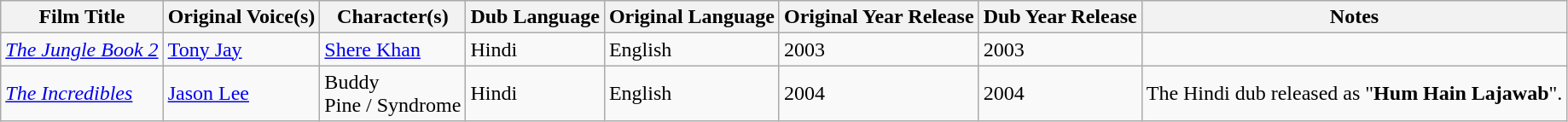<table class="wikitable sortable">
<tr>
<th scope="col">Film Title</th>
<th scope="col">Original Voice(s)</th>
<th scope="col">Character(s)</th>
<th scope="col">Dub Language</th>
<th scope="col">Original Language</th>
<th scope="col">Original Year Release</th>
<th scope="col">Dub Year Release</th>
<th scope="col">Notes</th>
</tr>
<tr>
<td><em><a href='#'>The Jungle Book 2</a></em></td>
<td><a href='#'>Tony Jay</a></td>
<td><a href='#'>Shere Khan</a></td>
<td>Hindi</td>
<td>English</td>
<td>2003</td>
<td>2003</td>
<td></td>
</tr>
<tr>
<td><em><a href='#'>The Incredibles</a></em></td>
<td><a href='#'>Jason Lee</a></td>
<td>Buddy<br> Pine / Syndrome</td>
<td>Hindi</td>
<td>English</td>
<td>2004</td>
<td>2004</td>
<td>The Hindi dub released as "<strong>Hum Hain Lajawab</strong>".</td>
</tr>
</table>
